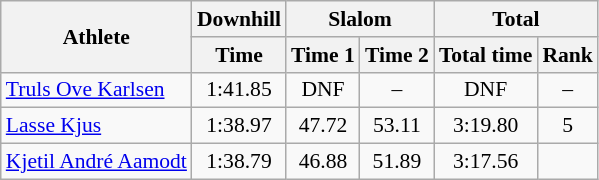<table class="wikitable" style="font-size:90%">
<tr>
<th rowspan="2">Athlete</th>
<th>Downhill</th>
<th colspan="2">Slalom</th>
<th colspan="2">Total</th>
</tr>
<tr>
<th>Time</th>
<th>Time 1</th>
<th>Time 2</th>
<th>Total time</th>
<th>Rank</th>
</tr>
<tr>
<td><a href='#'>Truls Ove Karlsen</a></td>
<td align="center">1:41.85</td>
<td align="center">DNF</td>
<td align="center">–</td>
<td align="center">DNF</td>
<td align="center">–</td>
</tr>
<tr>
<td><a href='#'>Lasse Kjus</a></td>
<td align="center">1:38.97</td>
<td align="center">47.72</td>
<td align="center">53.11</td>
<td align="center">3:19.80</td>
<td align="center">5</td>
</tr>
<tr>
<td><a href='#'>Kjetil André Aamodt</a></td>
<td align="center">1:38.79</td>
<td align="center">46.88</td>
<td align="center">51.89</td>
<td align="center">3:17.56</td>
<td align="center"></td>
</tr>
</table>
